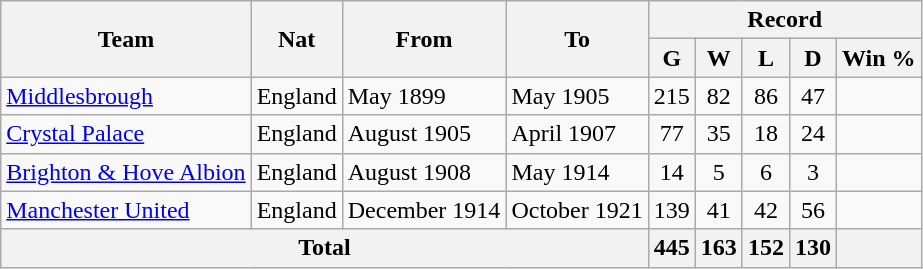<table class="wikitable" style="text-align: center">
<tr>
<th rowspan="2">Team</th>
<th rowspan="2">Nat</th>
<th rowspan="2">From</th>
<th rowspan="2">To</th>
<th colspan="5">Record</th>
</tr>
<tr>
<th>G</th>
<th>W</th>
<th>L</th>
<th>D</th>
<th>Win %</th>
</tr>
<tr>
<td align=left><a href='#'>Middlesbrough</a></td>
<td>England</td>
<td align=left>May 1899</td>
<td align=left>May 1905</td>
<td>215</td>
<td>82</td>
<td>86</td>
<td>47</td>
<td></td>
</tr>
<tr>
<td align=left><a href='#'>Crystal Palace</a></td>
<td>England</td>
<td align=left>August 1905</td>
<td align=left>April 1907</td>
<td>77</td>
<td>35</td>
<td>18</td>
<td>24</td>
<td></td>
</tr>
<tr>
<td align=left><a href='#'>Brighton & Hove Albion</a></td>
<td>England</td>
<td align=left>August 1908</td>
<td align=left>May 1914</td>
<td>14</td>
<td>5</td>
<td>6</td>
<td>3</td>
<td></td>
</tr>
<tr>
<td align=left><a href='#'>Manchester United</a></td>
<td>England</td>
<td align=left>December 1914</td>
<td align=left>October 1921</td>
<td>139</td>
<td>41</td>
<td>42</td>
<td>56</td>
<td></td>
</tr>
<tr>
<th colspan="4">Total</th>
<th>445</th>
<th>163</th>
<th>152</th>
<th>130</th>
<th></th>
</tr>
</table>
